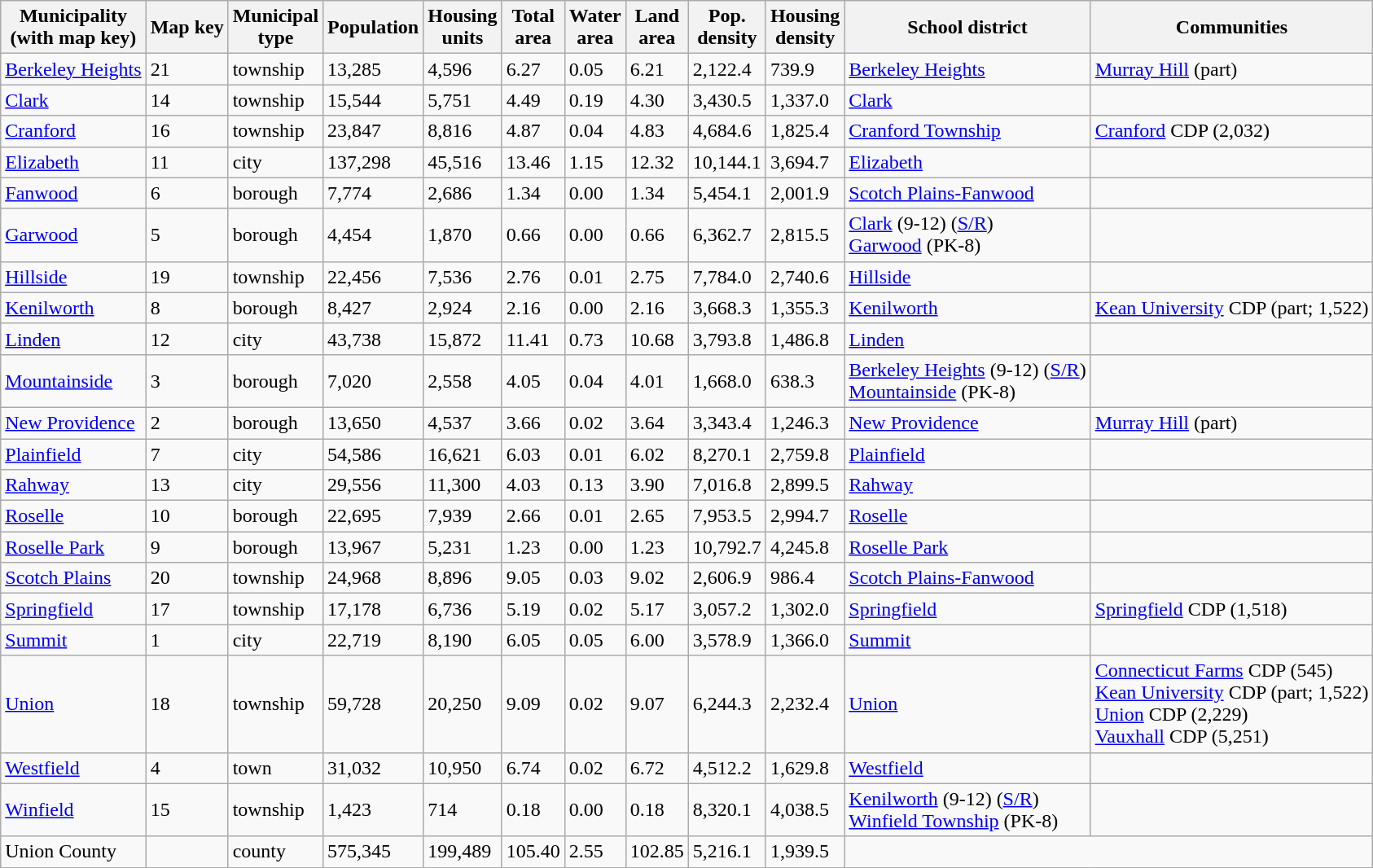<table class="wikitable sortable">
<tr>
<th>Municipality<br>(with map key)</th>
<th>Map key</th>
<th>Municipal<br>type</th>
<th>Population</th>
<th>Housing<br>units</th>
<th>Total<br>area</th>
<th>Water<br>area</th>
<th>Land<br>area</th>
<th>Pop.<br>density</th>
<th>Housing<br>density</th>
<th>School district</th>
<th>Communities</th>
</tr>
<tr>
<td><a href='#'>Berkeley Heights</a></td>
<td>21</td>
<td>township</td>
<td>13,285</td>
<td>4,596</td>
<td>6.27</td>
<td>0.05</td>
<td>6.21</td>
<td>2,122.4</td>
<td>739.9</td>
<td><a href='#'>Berkeley Heights</a></td>
<td><a href='#'>Murray Hill</a> (part)</td>
</tr>
<tr>
<td><a href='#'>Clark</a></td>
<td>14</td>
<td>township</td>
<td>15,544</td>
<td>5,751</td>
<td>4.49</td>
<td>0.19</td>
<td>4.30</td>
<td>3,430.5</td>
<td>1,337.0</td>
<td><a href='#'>Clark</a></td>
<td></td>
</tr>
<tr>
<td><a href='#'>Cranford</a></td>
<td>16</td>
<td>township</td>
<td>23,847</td>
<td>8,816</td>
<td>4.87</td>
<td>0.04</td>
<td>4.83</td>
<td>4,684.6</td>
<td>1,825.4</td>
<td><a href='#'>Cranford Township</a></td>
<td><a href='#'>Cranford</a> CDP (2,032)</td>
</tr>
<tr>
<td><a href='#'>Elizabeth</a></td>
<td>11</td>
<td>city</td>
<td>137,298</td>
<td>45,516</td>
<td>13.46</td>
<td>1.15</td>
<td>12.32</td>
<td>10,144.1</td>
<td>3,694.7</td>
<td><a href='#'>Elizabeth</a></td>
<td></td>
</tr>
<tr>
<td><a href='#'>Fanwood</a></td>
<td>6</td>
<td>borough</td>
<td>7,774</td>
<td>2,686</td>
<td>1.34</td>
<td>0.00</td>
<td>1.34</td>
<td>5,454.1</td>
<td>2,001.9</td>
<td><a href='#'>Scotch Plains-Fanwood</a></td>
<td></td>
</tr>
<tr>
<td><a href='#'>Garwood</a></td>
<td>5</td>
<td>borough</td>
<td>4,454</td>
<td>1,870</td>
<td>0.66</td>
<td>0.00</td>
<td>0.66</td>
<td>6,362.7</td>
<td>2,815.5</td>
<td><a href='#'>Clark</a> (9-12) (<a href='#'>S/R</a>)<br><a href='#'>Garwood</a> (PK-8)</td>
<td></td>
</tr>
<tr>
<td><a href='#'>Hillside</a></td>
<td>19</td>
<td>township</td>
<td>22,456</td>
<td>7,536</td>
<td>2.76</td>
<td>0.01</td>
<td>2.75</td>
<td>7,784.0</td>
<td>2,740.6</td>
<td><a href='#'>Hillside</a></td>
<td></td>
</tr>
<tr>
<td><a href='#'>Kenilworth</a></td>
<td>8</td>
<td>borough</td>
<td>8,427</td>
<td>2,924</td>
<td>2.16</td>
<td>0.00</td>
<td>2.16</td>
<td>3,668.3</td>
<td>1,355.3</td>
<td><a href='#'>Kenilworth</a></td>
<td><a href='#'>Kean University</a> CDP (part; 1,522)</td>
</tr>
<tr>
<td><a href='#'>Linden</a></td>
<td>12</td>
<td>city</td>
<td>43,738</td>
<td>15,872</td>
<td>11.41</td>
<td>0.73</td>
<td>10.68</td>
<td>3,793.8</td>
<td>1,486.8</td>
<td><a href='#'>Linden</a></td>
<td></td>
</tr>
<tr>
<td><a href='#'>Mountainside</a></td>
<td>3</td>
<td>borough</td>
<td>7,020</td>
<td>2,558</td>
<td>4.05</td>
<td>0.04</td>
<td>4.01</td>
<td>1,668.0</td>
<td>638.3</td>
<td><a href='#'>Berkeley Heights</a> (9-12) (<a href='#'>S/R</a>)<br><a href='#'>Mountainside</a> (PK-8)</td>
<td></td>
</tr>
<tr>
<td><a href='#'>New Providence</a></td>
<td>2</td>
<td>borough</td>
<td>13,650</td>
<td>4,537</td>
<td>3.66</td>
<td>0.02</td>
<td>3.64</td>
<td>3,343.4</td>
<td>1,246.3</td>
<td><a href='#'>New Providence</a></td>
<td><a href='#'>Murray Hill</a> (part)</td>
</tr>
<tr>
<td><a href='#'>Plainfield</a></td>
<td>7</td>
<td>city</td>
<td>54,586</td>
<td>16,621</td>
<td>6.03</td>
<td>0.01</td>
<td>6.02</td>
<td>8,270.1</td>
<td>2,759.8</td>
<td><a href='#'>Plainfield</a></td>
<td></td>
</tr>
<tr>
<td><a href='#'>Rahway</a></td>
<td>13</td>
<td>city</td>
<td>29,556</td>
<td>11,300</td>
<td>4.03</td>
<td>0.13</td>
<td>3.90</td>
<td>7,016.8</td>
<td>2,899.5</td>
<td><a href='#'>Rahway</a></td>
<td></td>
</tr>
<tr>
<td><a href='#'>Roselle</a></td>
<td>10</td>
<td>borough</td>
<td>22,695</td>
<td>7,939</td>
<td>2.66</td>
<td>0.01</td>
<td>2.65</td>
<td>7,953.5</td>
<td>2,994.7</td>
<td><a href='#'>Roselle</a></td>
<td></td>
</tr>
<tr>
<td><a href='#'>Roselle Park</a></td>
<td>9</td>
<td>borough</td>
<td>13,967</td>
<td>5,231</td>
<td>1.23</td>
<td>0.00</td>
<td>1.23</td>
<td>10,792.7</td>
<td>4,245.8</td>
<td><a href='#'>Roselle Park</a></td>
<td></td>
</tr>
<tr>
<td><a href='#'>Scotch Plains</a></td>
<td>20</td>
<td>township</td>
<td>24,968</td>
<td>8,896</td>
<td>9.05</td>
<td>0.03</td>
<td>9.02</td>
<td>2,606.9</td>
<td>986.4</td>
<td><a href='#'>Scotch Plains-Fanwood</a></td>
<td></td>
</tr>
<tr>
<td><a href='#'>Springfield</a></td>
<td>17</td>
<td>township</td>
<td>17,178</td>
<td>6,736</td>
<td>5.19</td>
<td>0.02</td>
<td>5.17</td>
<td>3,057.2</td>
<td>1,302.0</td>
<td><a href='#'>Springfield</a></td>
<td><a href='#'>Springfield</a> CDP (1,518)</td>
</tr>
<tr>
<td><a href='#'>Summit</a></td>
<td>1</td>
<td>city</td>
<td>22,719</td>
<td>8,190</td>
<td>6.05</td>
<td>0.05</td>
<td>6.00</td>
<td>3,578.9</td>
<td>1,366.0</td>
<td><a href='#'>Summit</a></td>
<td></td>
</tr>
<tr>
<td><a href='#'>Union</a></td>
<td>18</td>
<td>township</td>
<td>59,728</td>
<td>20,250</td>
<td>9.09</td>
<td>0.02</td>
<td>9.07</td>
<td>6,244.3</td>
<td>2,232.4</td>
<td><a href='#'>Union</a></td>
<td><a href='#'>Connecticut Farms</a> CDP (545)<br><a href='#'>Kean University</a> CDP (part; 1,522)<br><a href='#'>Union</a> CDP (2,229)<br><a href='#'>Vauxhall</a> CDP (5,251)</td>
</tr>
<tr>
<td><a href='#'>Westfield</a></td>
<td>4</td>
<td>town</td>
<td>31,032</td>
<td>10,950</td>
<td>6.74</td>
<td>0.02</td>
<td>6.72</td>
<td>4,512.2</td>
<td>1,629.8</td>
<td><a href='#'>Westfield</a></td>
<td></td>
</tr>
<tr>
<td><a href='#'>Winfield</a></td>
<td>15</td>
<td>township</td>
<td>1,423</td>
<td>714</td>
<td>0.18</td>
<td>0.00</td>
<td>0.18</td>
<td>8,320.1</td>
<td>4,038.5</td>
<td><a href='#'>Kenilworth</a> (9-12) (<a href='#'>S/R</a>)<br><a href='#'>Winfield Township</a> (PK-8)</td>
<td></td>
</tr>
<tr>
<td>Union County</td>
<td></td>
<td>county</td>
<td>575,345</td>
<td>199,489</td>
<td>105.40</td>
<td>2.55</td>
<td>102.85</td>
<td>5,216.1</td>
<td>1,939.5</td>
</tr>
</table>
